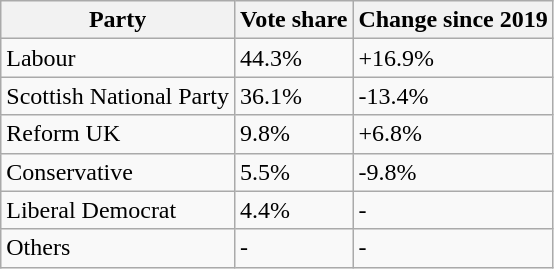<table class="wikitable">
<tr>
<th>Party</th>
<th>Vote share</th>
<th>Change since 2019</th>
</tr>
<tr>
<td>Labour</td>
<td>44.3%</td>
<td>+16.9%</td>
</tr>
<tr>
<td>Scottish National Party</td>
<td>36.1%</td>
<td>-13.4%</td>
</tr>
<tr>
<td>Reform UK</td>
<td>9.8%</td>
<td>+6.8%</td>
</tr>
<tr>
<td>Conservative</td>
<td>5.5%</td>
<td>-9.8%</td>
</tr>
<tr>
<td>Liberal Democrat</td>
<td>4.4%</td>
<td>-</td>
</tr>
<tr>
<td>Others</td>
<td>-</td>
<td>-</td>
</tr>
</table>
